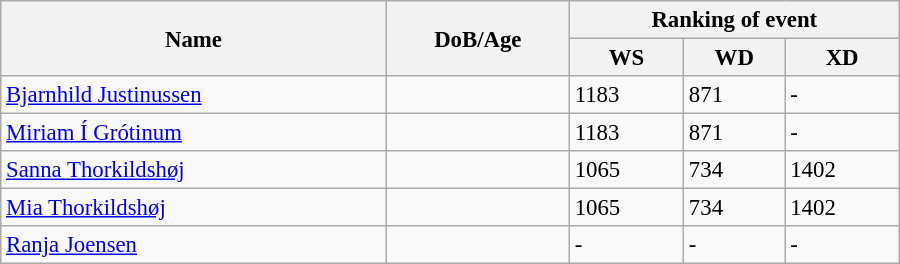<table class="wikitable" style="width:600px; font-size:95%;">
<tr>
<th rowspan="2" align="left">Name</th>
<th rowspan="2" align="left">DoB/Age</th>
<th colspan="3" align="center">Ranking of event</th>
</tr>
<tr>
<th align="center">WS</th>
<th>WD</th>
<th align="center">XD</th>
</tr>
<tr>
<td><a href='#'>Bjarnhild Justinussen</a></td>
<td></td>
<td>1183</td>
<td>871</td>
<td>-</td>
</tr>
<tr>
<td><a href='#'>Miriam Í Grótinum</a></td>
<td></td>
<td>1183</td>
<td>871</td>
<td>-</td>
</tr>
<tr>
<td><a href='#'>Sanna Thorkildshøj</a></td>
<td></td>
<td>1065</td>
<td>734</td>
<td>1402</td>
</tr>
<tr>
<td><a href='#'>Mia Thorkildshøj</a></td>
<td></td>
<td>1065</td>
<td>734</td>
<td>1402</td>
</tr>
<tr>
<td><a href='#'>Ranja Joensen</a></td>
<td></td>
<td>-</td>
<td>-</td>
<td>-</td>
</tr>
</table>
